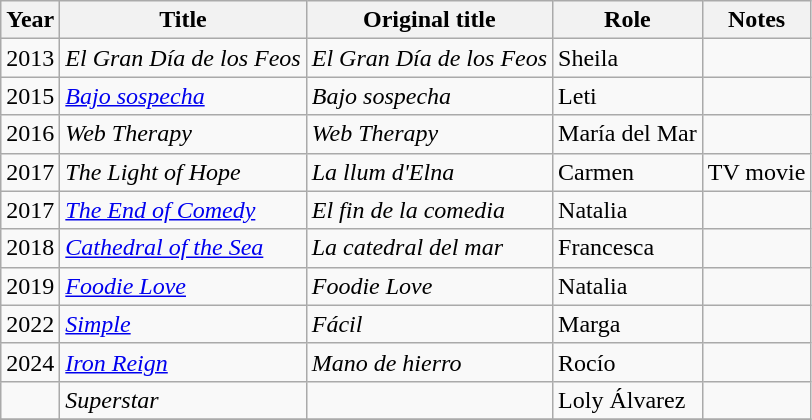<table class="wikitable sortable">
<tr>
<th>Year</th>
<th>Title</th>
<th>Original title</th>
<th>Role</th>
<th>Notes</th>
</tr>
<tr>
<td>2013</td>
<td><em>El Gran Día de los Feos</em></td>
<td><em>El Gran Día de los Feos</em></td>
<td>Sheila</td>
<td></td>
</tr>
<tr>
<td>2015</td>
<td><em><a href='#'>Bajo sospecha</a></em></td>
<td><em>Bajo sospecha</em></td>
<td>Leti</td>
<td></td>
</tr>
<tr>
<td>2016</td>
<td><em>Web Therapy</em></td>
<td><em>Web Therapy</em></td>
<td>María del Mar</td>
<td></td>
</tr>
<tr>
<td>2017</td>
<td><em>The Light of Hope</em></td>
<td><em>La llum d'Elna</em></td>
<td>Carmen</td>
<td>TV movie</td>
</tr>
<tr>
<td>2017</td>
<td><em><a href='#'>The End of Comedy</a></em></td>
<td><em>El fin de la comedia</em></td>
<td>Natalia</td>
<td></td>
</tr>
<tr>
<td>2018</td>
<td><em><a href='#'>Cathedral of the Sea</a></em></td>
<td><em>La catedral del mar</em></td>
<td>Francesca</td>
<td></td>
</tr>
<tr>
<td>2019</td>
<td><em><a href='#'>Foodie Love</a></em></td>
<td><em>Foodie Love</em></td>
<td>Natalia</td>
<td></td>
</tr>
<tr>
<td>2022</td>
<td><em><a href='#'>Simple</a></em></td>
<td><em>Fácil</em></td>
<td>Marga</td>
<td></td>
</tr>
<tr>
<td>2024</td>
<td><em><a href='#'>Iron Reign</a></em></td>
<td><em>Mano de hierro</em></td>
<td>Rocío</td>
<td></td>
</tr>
<tr>
<td></td>
<td><em>Superstar</em></td>
<td></td>
<td>Loly Álvarez</td>
<td></td>
</tr>
<tr>
</tr>
</table>
